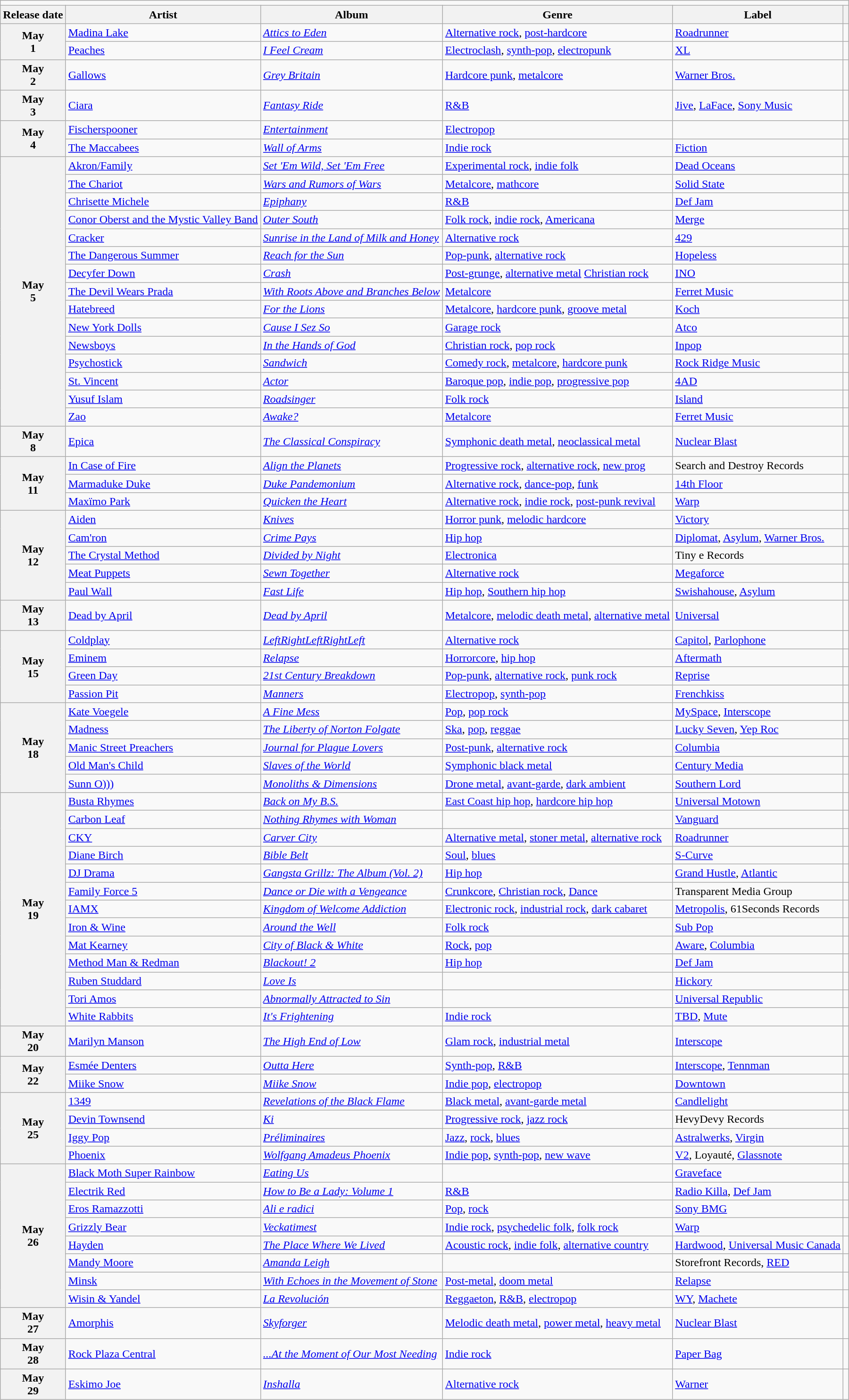<table class="wikitable plainrowheaders">
<tr>
<td colspan="6" style="text-align:center;"></td>
</tr>
<tr>
<th scope="col">Release date</th>
<th scope="col">Artist</th>
<th scope="col">Album</th>
<th scope="col">Genre</th>
<th scope="col">Label</th>
<th scope="col"></th>
</tr>
<tr>
<th scope="row" rowspan="2" style="text-align:center;">May<br>1</th>
<td><a href='#'>Madina Lake</a></td>
<td><em><a href='#'>Attics to Eden</a></em></td>
<td><a href='#'>Alternative rock</a>, <a href='#'>post-hardcore</a></td>
<td><a href='#'>Roadrunner</a></td>
<td></td>
</tr>
<tr>
<td><a href='#'>Peaches</a></td>
<td><em><a href='#'>I Feel Cream</a></em></td>
<td><a href='#'>Electroclash</a>, <a href='#'>synth-pop</a>, <a href='#'>electropunk</a></td>
<td><a href='#'>XL</a></td>
<td></td>
</tr>
<tr>
<th scope="row" style="text-align:center;">May<br>2</th>
<td><a href='#'>Gallows</a></td>
<td><em><a href='#'>Grey Britain</a></em></td>
<td><a href='#'>Hardcore punk</a>, <a href='#'>metalcore</a></td>
<td><a href='#'>Warner Bros.</a></td>
<td></td>
</tr>
<tr>
<th scope="row" style="text-align:center;">May<br>3</th>
<td><a href='#'>Ciara</a></td>
<td><em><a href='#'>Fantasy Ride</a></em></td>
<td><a href='#'>R&B</a></td>
<td><a href='#'>Jive</a>, <a href='#'>LaFace</a>, <a href='#'>Sony Music</a></td>
<td></td>
</tr>
<tr>
<th scope="row" rowspan="2" style="text-align:center;">May<br>4</th>
<td><a href='#'>Fischerspooner</a></td>
<td><em><a href='#'>Entertainment</a></em></td>
<td><a href='#'>Electropop</a></td>
<td></td>
<td></td>
</tr>
<tr>
<td><a href='#'>The Maccabees</a></td>
<td><em><a href='#'>Wall of Arms</a></em></td>
<td><a href='#'>Indie rock</a></td>
<td><a href='#'>Fiction</a></td>
<td></td>
</tr>
<tr>
<th scope="row" rowspan="15" style="text-align:center;">May<br>5</th>
<td><a href='#'>Akron/Family</a></td>
<td><em><a href='#'>Set 'Em Wild, Set 'Em Free</a></em></td>
<td><a href='#'>Experimental rock</a>, <a href='#'>indie folk</a></td>
<td><a href='#'>Dead Oceans</a></td>
<td></td>
</tr>
<tr>
<td><a href='#'>The Chariot</a></td>
<td><em><a href='#'>Wars and Rumors of Wars</a></em></td>
<td><a href='#'>Metalcore</a>, <a href='#'>mathcore</a></td>
<td><a href='#'>Solid State</a></td>
<td></td>
</tr>
<tr>
<td><a href='#'>Chrisette Michele</a></td>
<td><em><a href='#'>Epiphany</a></em></td>
<td><a href='#'>R&B</a></td>
<td><a href='#'>Def Jam</a></td>
<td></td>
</tr>
<tr>
<td><a href='#'>Conor Oberst and the Mystic Valley Band</a></td>
<td><em><a href='#'>Outer South</a></em></td>
<td><a href='#'>Folk rock</a>, <a href='#'>indie rock</a>, <a href='#'>Americana</a></td>
<td><a href='#'>Merge</a></td>
<td></td>
</tr>
<tr>
<td><a href='#'>Cracker</a></td>
<td><em><a href='#'>Sunrise in the Land of Milk and Honey</a></em></td>
<td><a href='#'>Alternative rock</a></td>
<td><a href='#'>429</a></td>
<td></td>
</tr>
<tr>
<td><a href='#'>The Dangerous Summer</a></td>
<td><em><a href='#'>Reach for the Sun</a></em></td>
<td><a href='#'>Pop-punk</a>, <a href='#'>alternative rock</a></td>
<td><a href='#'>Hopeless</a></td>
<td></td>
</tr>
<tr>
<td><a href='#'>Decyfer Down</a></td>
<td><em><a href='#'>Crash</a></em></td>
<td><a href='#'>Post-grunge</a>, <a href='#'>alternative metal</a> <a href='#'>Christian rock</a></td>
<td><a href='#'>INO</a></td>
<td></td>
</tr>
<tr>
<td><a href='#'>The Devil Wears Prada</a></td>
<td><em><a href='#'>With Roots Above and Branches Below</a></em></td>
<td><a href='#'>Metalcore</a></td>
<td><a href='#'>Ferret Music</a></td>
<td></td>
</tr>
<tr>
<td><a href='#'>Hatebreed</a></td>
<td><em><a href='#'>For the Lions</a></em></td>
<td><a href='#'>Metalcore</a>, <a href='#'>hardcore punk</a>, <a href='#'>groove metal</a></td>
<td><a href='#'>Koch</a></td>
<td></td>
</tr>
<tr>
<td><a href='#'>New York Dolls</a></td>
<td><em><a href='#'>Cause I Sez So</a></em></td>
<td><a href='#'>Garage rock</a></td>
<td><a href='#'>Atco</a></td>
<td></td>
</tr>
<tr>
<td><a href='#'>Newsboys</a></td>
<td><em><a href='#'>In the Hands of God</a></em></td>
<td><a href='#'>Christian rock</a>, <a href='#'>pop rock</a></td>
<td><a href='#'>Inpop</a></td>
<td></td>
</tr>
<tr>
<td><a href='#'>Psychostick</a></td>
<td><em><a href='#'>Sandwich</a></em></td>
<td><a href='#'>Comedy rock</a>, <a href='#'>metalcore</a>, <a href='#'>hardcore punk</a></td>
<td><a href='#'>Rock Ridge Music</a></td>
<td></td>
</tr>
<tr>
<td><a href='#'>St. Vincent</a></td>
<td><em><a href='#'>Actor</a></em></td>
<td><a href='#'>Baroque pop</a>, <a href='#'>indie pop</a>, <a href='#'>progressive pop</a></td>
<td><a href='#'>4AD</a></td>
<td></td>
</tr>
<tr>
<td><a href='#'>Yusuf Islam</a></td>
<td><em><a href='#'>Roadsinger</a></em></td>
<td><a href='#'>Folk rock</a></td>
<td><a href='#'>Island</a></td>
<td></td>
</tr>
<tr>
<td><a href='#'>Zao</a></td>
<td><em><a href='#'>Awake?</a></em></td>
<td><a href='#'>Metalcore</a></td>
<td><a href='#'>Ferret Music</a></td>
<td></td>
</tr>
<tr>
<th scope="row" style="text-align:center;">May<br>8</th>
<td><a href='#'>Epica</a></td>
<td><em><a href='#'>The Classical Conspiracy</a></em></td>
<td><a href='#'>Symphonic death metal</a>, <a href='#'>neoclassical metal</a></td>
<td><a href='#'>Nuclear Blast</a></td>
<td></td>
</tr>
<tr>
<th scope="row" rowspan="3" style="text-align:center;">May<br>11</th>
<td><a href='#'>In Case of Fire</a></td>
<td><em><a href='#'>Align the Planets</a></em></td>
<td><a href='#'>Progressive rock</a>, <a href='#'>alternative rock</a>, <a href='#'>new prog</a></td>
<td>Search and Destroy Records</td>
<td></td>
</tr>
<tr>
<td><a href='#'>Marmaduke Duke</a></td>
<td><em><a href='#'>Duke Pandemonium</a></em></td>
<td><a href='#'>Alternative rock</a>, <a href='#'>dance-pop</a>, <a href='#'>funk</a></td>
<td><a href='#'>14th Floor</a></td>
<td></td>
</tr>
<tr>
<td><a href='#'>Maxïmo Park</a></td>
<td><em><a href='#'>Quicken the Heart</a></em></td>
<td><a href='#'>Alternative rock</a>, <a href='#'>indie rock</a>, <a href='#'>post-punk revival</a></td>
<td><a href='#'>Warp</a></td>
<td></td>
</tr>
<tr>
<th scope="row" rowspan="5" style="text-align:center;">May<br>12</th>
<td><a href='#'>Aiden</a></td>
<td><em><a href='#'>Knives</a></em></td>
<td><a href='#'>Horror punk</a>, <a href='#'>melodic hardcore</a></td>
<td><a href='#'>Victory</a></td>
<td></td>
</tr>
<tr>
<td><a href='#'>Cam'ron</a></td>
<td><em><a href='#'>Crime Pays</a></em></td>
<td><a href='#'>Hip hop</a></td>
<td><a href='#'>Diplomat</a>, <a href='#'>Asylum</a>, <a href='#'>Warner Bros.</a></td>
<td></td>
</tr>
<tr>
<td><a href='#'>The Crystal Method</a></td>
<td><em><a href='#'>Divided by Night</a></em></td>
<td><a href='#'>Electronica</a></td>
<td>Tiny e Records</td>
<td></td>
</tr>
<tr>
<td><a href='#'>Meat Puppets</a></td>
<td><em><a href='#'>Sewn Together</a></em></td>
<td><a href='#'>Alternative rock</a></td>
<td><a href='#'>Megaforce</a></td>
<td></td>
</tr>
<tr>
<td><a href='#'>Paul Wall</a></td>
<td><em><a href='#'>Fast Life</a></em></td>
<td><a href='#'>Hip hop</a>, <a href='#'>Southern hip hop</a></td>
<td><a href='#'>Swishahouse</a>, <a href='#'>Asylum</a></td>
<td></td>
</tr>
<tr>
<th scope="row" style="text-align:center;">May<br>13</th>
<td><a href='#'>Dead by April</a></td>
<td><em><a href='#'>Dead by April</a></em></td>
<td><a href='#'>Metalcore</a>, <a href='#'>melodic death metal</a>, <a href='#'>alternative metal</a></td>
<td><a href='#'>Universal</a></td>
<td></td>
</tr>
<tr>
<th scope="row" rowspan="4" style="text-align:center;">May<br>15</th>
<td><a href='#'>Coldplay</a></td>
<td><em><a href='#'>LeftRightLeftRightLeft</a></em></td>
<td><a href='#'>Alternative rock</a></td>
<td><a href='#'>Capitol</a>, <a href='#'>Parlophone</a></td>
<td></td>
</tr>
<tr>
<td><a href='#'>Eminem</a></td>
<td><em><a href='#'>Relapse</a></em></td>
<td><a href='#'>Horrorcore</a>, <a href='#'>hip hop</a></td>
<td><a href='#'>Aftermath</a></td>
<td></td>
</tr>
<tr>
<td><a href='#'>Green Day</a></td>
<td><em><a href='#'>21st Century Breakdown</a></em></td>
<td><a href='#'>Pop-punk</a>, <a href='#'>alternative rock</a>, <a href='#'>punk rock</a></td>
<td><a href='#'>Reprise</a></td>
<td></td>
</tr>
<tr>
<td><a href='#'>Passion Pit</a></td>
<td><em><a href='#'>Manners</a></em></td>
<td><a href='#'>Electropop</a>, <a href='#'>synth-pop</a></td>
<td><a href='#'>Frenchkiss</a></td>
<td></td>
</tr>
<tr>
<th scope="row" rowspan="5" style="text-align:center;">May<br>18</th>
<td><a href='#'>Kate Voegele</a></td>
<td><em><a href='#'>A Fine Mess</a></em></td>
<td><a href='#'>Pop</a>, <a href='#'>pop rock</a></td>
<td><a href='#'>MySpace</a>, <a href='#'>Interscope</a></td>
<td></td>
</tr>
<tr>
<td><a href='#'>Madness</a></td>
<td><em><a href='#'>The Liberty of Norton Folgate</a></em></td>
<td><a href='#'>Ska</a>, <a href='#'>pop</a>, <a href='#'>reggae</a></td>
<td><a href='#'>Lucky Seven</a>, <a href='#'>Yep Roc</a></td>
<td></td>
</tr>
<tr>
<td><a href='#'>Manic Street Preachers</a></td>
<td><em><a href='#'>Journal for Plague Lovers</a></em></td>
<td><a href='#'>Post-punk</a>, <a href='#'>alternative rock</a></td>
<td><a href='#'>Columbia</a></td>
<td></td>
</tr>
<tr>
<td><a href='#'>Old Man's Child</a></td>
<td><em><a href='#'>Slaves of the World</a></em></td>
<td><a href='#'>Symphonic black metal</a></td>
<td><a href='#'>Century Media</a></td>
<td></td>
</tr>
<tr>
<td><a href='#'>Sunn O)))</a></td>
<td><em><a href='#'>Monoliths & Dimensions</a></em></td>
<td><a href='#'>Drone metal</a>, <a href='#'>avant-garde</a>, <a href='#'>dark ambient</a></td>
<td><a href='#'>Southern Lord</a></td>
<td></td>
</tr>
<tr>
<th scope="row" rowspan="13" style="text-align:center;">May<br>19</th>
<td><a href='#'>Busta Rhymes</a></td>
<td><em><a href='#'>Back on My B.S.</a></em></td>
<td><a href='#'>East Coast hip hop</a>, <a href='#'>hardcore hip hop</a></td>
<td><a href='#'>Universal Motown</a></td>
<td></td>
</tr>
<tr>
<td><a href='#'>Carbon Leaf</a></td>
<td><em><a href='#'>Nothing Rhymes with Woman</a></em></td>
<td></td>
<td><a href='#'>Vanguard</a></td>
<td></td>
</tr>
<tr>
<td><a href='#'>CKY</a></td>
<td><em><a href='#'>Carver City</a></em></td>
<td><a href='#'>Alternative metal</a>, <a href='#'>stoner metal</a>, <a href='#'>alternative rock</a></td>
<td><a href='#'>Roadrunner</a></td>
<td></td>
</tr>
<tr>
<td><a href='#'>Diane Birch</a></td>
<td><em><a href='#'>Bible Belt</a></em></td>
<td><a href='#'>Soul</a>, <a href='#'>blues</a></td>
<td><a href='#'>S-Curve</a></td>
<td></td>
</tr>
<tr>
<td><a href='#'>DJ Drama</a></td>
<td><em><a href='#'>Gangsta Grillz: The Album (Vol. 2)</a></em></td>
<td><a href='#'>Hip hop</a></td>
<td><a href='#'>Grand Hustle</a>, <a href='#'>Atlantic</a></td>
<td></td>
</tr>
<tr>
<td><a href='#'>Family Force 5</a></td>
<td><em><a href='#'>Dance or Die with a Vengeance</a></em></td>
<td><a href='#'>Crunkcore</a>, <a href='#'>Christian rock</a>, <a href='#'>Dance</a></td>
<td>Transparent Media Group</td>
<td></td>
</tr>
<tr>
<td><a href='#'>IAMX</a></td>
<td><em><a href='#'>Kingdom of Welcome Addiction</a></em></td>
<td><a href='#'>Electronic rock</a>, <a href='#'>industrial rock</a>, <a href='#'>dark cabaret</a></td>
<td><a href='#'>Metropolis</a>, 61Seconds Records</td>
<td></td>
</tr>
<tr>
<td><a href='#'>Iron & Wine</a></td>
<td><em><a href='#'>Around the Well</a></em></td>
<td><a href='#'>Folk rock</a></td>
<td><a href='#'>Sub Pop</a></td>
<td></td>
</tr>
<tr>
<td><a href='#'>Mat Kearney</a></td>
<td><em><a href='#'>City of Black & White</a></em></td>
<td><a href='#'>Rock</a>, <a href='#'>pop</a></td>
<td><a href='#'>Aware</a>, <a href='#'>Columbia</a></td>
<td></td>
</tr>
<tr>
<td><a href='#'>Method Man & Redman</a></td>
<td><em><a href='#'>Blackout! 2</a></em></td>
<td><a href='#'>Hip hop</a></td>
<td><a href='#'>Def Jam</a></td>
<td></td>
</tr>
<tr>
<td><a href='#'>Ruben Studdard</a></td>
<td><em><a href='#'>Love Is</a></em></td>
<td></td>
<td><a href='#'>Hickory</a></td>
<td></td>
</tr>
<tr>
<td><a href='#'>Tori Amos</a></td>
<td><em><a href='#'>Abnormally Attracted to Sin</a></em></td>
<td></td>
<td><a href='#'>Universal Republic</a></td>
<td></td>
</tr>
<tr>
<td><a href='#'>White Rabbits</a></td>
<td><em><a href='#'>It's Frightening</a></em></td>
<td><a href='#'>Indie rock</a></td>
<td><a href='#'>TBD</a>, <a href='#'>Mute</a></td>
<td></td>
</tr>
<tr>
<th scope="row" style="text-align:center;">May<br>20</th>
<td><a href='#'>Marilyn Manson</a></td>
<td><em><a href='#'>The High End of Low</a></em></td>
<td><a href='#'>Glam rock</a>, <a href='#'>industrial metal</a></td>
<td><a href='#'>Interscope</a></td>
<td></td>
</tr>
<tr>
<th scope="row" rowspan="2" style="text-align:center;">May<br>22</th>
<td><a href='#'>Esmée Denters</a></td>
<td><em><a href='#'>Outta Here</a></em></td>
<td><a href='#'>Synth-pop</a>, <a href='#'>R&B</a></td>
<td><a href='#'>Interscope</a>, <a href='#'>Tennman</a></td>
<td></td>
</tr>
<tr>
<td><a href='#'>Miike Snow</a></td>
<td><em><a href='#'>Miike Snow</a></em></td>
<td><a href='#'>Indie pop</a>, <a href='#'>electropop</a></td>
<td><a href='#'>Downtown</a></td>
<td></td>
</tr>
<tr>
<th scope="row" rowspan="4" style="text-align:center;">May<br>25</th>
<td><a href='#'>1349</a></td>
<td><em><a href='#'>Revelations of the Black Flame</a></em></td>
<td><a href='#'>Black metal</a>, <a href='#'>avant-garde metal</a></td>
<td><a href='#'>Candlelight</a></td>
<td></td>
</tr>
<tr>
<td><a href='#'>Devin Townsend</a></td>
<td><em><a href='#'>Ki</a></em></td>
<td><a href='#'>Progressive rock</a>, <a href='#'>jazz rock</a></td>
<td>HevyDevy Records</td>
<td></td>
</tr>
<tr>
<td><a href='#'>Iggy Pop</a></td>
<td><em><a href='#'>Préliminaires</a></em></td>
<td><a href='#'>Jazz</a>, <a href='#'>rock</a>, <a href='#'>blues</a></td>
<td><a href='#'>Astralwerks</a>, <a href='#'>Virgin</a></td>
<td></td>
</tr>
<tr>
<td><a href='#'>Phoenix</a></td>
<td><em><a href='#'>Wolfgang Amadeus Phoenix</a></em></td>
<td><a href='#'>Indie pop</a>, <a href='#'>synth-pop</a>, <a href='#'>new wave</a></td>
<td><a href='#'>V2</a>, Loyauté, <a href='#'>Glassnote</a></td>
<td></td>
</tr>
<tr>
<th scope="row" rowspan="8" style="text-align:center;">May<br>26</th>
<td><a href='#'>Black Moth Super Rainbow</a></td>
<td><em><a href='#'>Eating Us</a></em></td>
<td></td>
<td><a href='#'>Graveface</a></td>
<td></td>
</tr>
<tr>
<td><a href='#'>Electrik Red</a></td>
<td><em><a href='#'>How to Be a Lady: Volume 1</a></em></td>
<td><a href='#'>R&B</a></td>
<td><a href='#'>Radio Killa</a>, <a href='#'>Def Jam</a></td>
<td></td>
</tr>
<tr>
<td><a href='#'>Eros Ramazzotti</a></td>
<td><em><a href='#'>Ali e radici</a></em></td>
<td><a href='#'>Pop</a>, <a href='#'>rock</a></td>
<td><a href='#'>Sony BMG</a></td>
<td></td>
</tr>
<tr>
<td><a href='#'>Grizzly Bear</a></td>
<td><em><a href='#'>Veckatimest</a></em></td>
<td><a href='#'>Indie rock</a>, <a href='#'>psychedelic folk</a>, <a href='#'>folk rock</a></td>
<td><a href='#'>Warp</a></td>
<td></td>
</tr>
<tr>
<td><a href='#'>Hayden</a></td>
<td><em><a href='#'>The Place Where We Lived</a></em></td>
<td><a href='#'>Acoustic rock</a>, <a href='#'>indie folk</a>, <a href='#'>alternative country</a></td>
<td><a href='#'>Hardwood</a>, <a href='#'>Universal Music Canada</a></td>
<td></td>
</tr>
<tr>
<td><a href='#'>Mandy Moore</a></td>
<td><em><a href='#'>Amanda Leigh</a></em></td>
<td></td>
<td>Storefront Records, <a href='#'>RED</a></td>
<td></td>
</tr>
<tr>
<td><a href='#'>Minsk</a></td>
<td><em><a href='#'>With Echoes in the Movement of Stone</a></em></td>
<td><a href='#'>Post-metal</a>, <a href='#'>doom metal</a></td>
<td><a href='#'>Relapse</a></td>
<td></td>
</tr>
<tr>
<td><a href='#'>Wisin & Yandel</a></td>
<td><em><a href='#'>La Revolución</a></em></td>
<td><a href='#'>Reggaeton</a>, <a href='#'>R&B</a>, <a href='#'>electropop</a></td>
<td><a href='#'>WY</a>, <a href='#'>Machete</a></td>
<td></td>
</tr>
<tr>
<th scope="row" style="text-align:center;">May<br>27</th>
<td><a href='#'>Amorphis</a></td>
<td><em><a href='#'>Skyforger</a></em></td>
<td><a href='#'>Melodic death metal</a>, <a href='#'>power metal</a>, <a href='#'>heavy metal</a></td>
<td><a href='#'>Nuclear Blast</a></td>
<td></td>
</tr>
<tr>
<th scope="row" style="text-align:center;">May<br>28</th>
<td><a href='#'>Rock Plaza Central</a></td>
<td><em><a href='#'>...At the Moment of Our Most Needing</a></em></td>
<td><a href='#'>Indie rock</a></td>
<td><a href='#'>Paper Bag</a></td>
<td></td>
</tr>
<tr>
<th scope="row" style="text-align:center;">May<br>29</th>
<td><a href='#'>Eskimo Joe</a></td>
<td><em><a href='#'>Inshalla</a></em></td>
<td><a href='#'>Alternative rock</a></td>
<td><a href='#'>Warner</a></td>
<td></td>
</tr>
</table>
